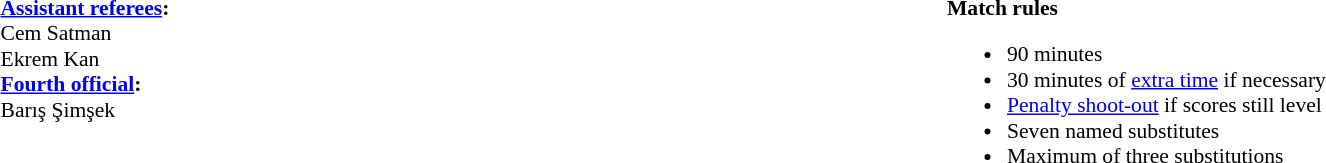<table width=100% style="font-size: 90%">
<tr>
<td width=50% valign=top><br><strong><a href='#'>Assistant referees</a>:</strong><br>
Cem Satman<br>Ekrem Kan
<br><strong><a href='#'>Fourth official</a>:</strong><br> Barış Şimşek</td>
<td width=50% valign=top><br><strong>Match rules</strong><ul><li>90 minutes</li><li>30 minutes of <a href='#'>extra time</a> if necessary</li><li><a href='#'>Penalty shoot-out</a> if scores still level</li><li>Seven named substitutes</li><li>Maximum of three substitutions</li></ul></td>
</tr>
</table>
